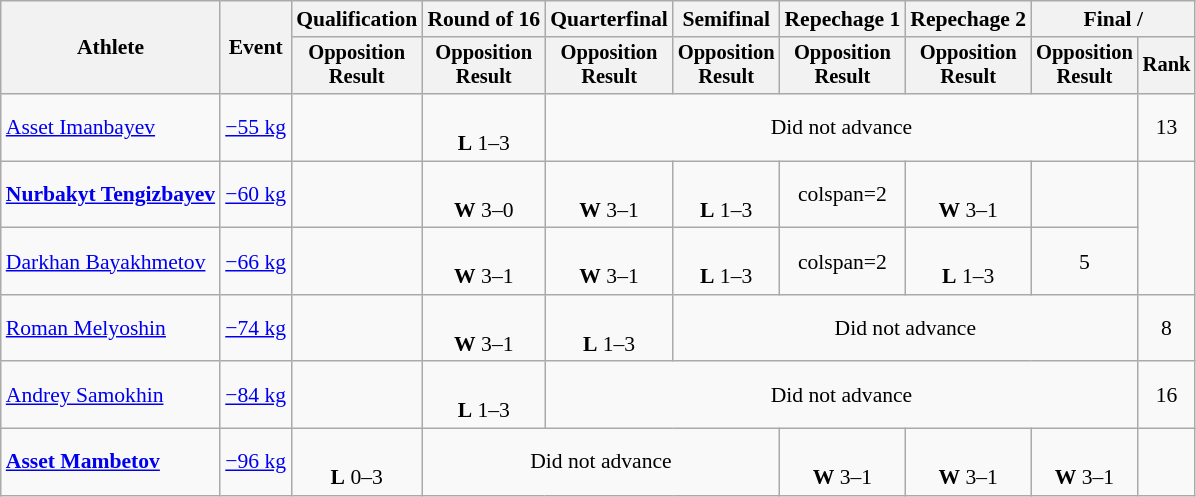<table class="wikitable" style="font-size:90%">
<tr>
<th rowspan="2">Athlete</th>
<th rowspan="2">Event</th>
<th>Qualification</th>
<th>Round of 16</th>
<th>Quarterfinal</th>
<th>Semifinal</th>
<th>Repechage 1</th>
<th>Repechage 2</th>
<th colspan=2>Final / </th>
</tr>
<tr style="font-size: 95%">
<th>Opposition<br>Result</th>
<th>Opposition<br>Result</th>
<th>Opposition<br>Result</th>
<th>Opposition<br>Result</th>
<th>Opposition<br>Result</th>
<th>Opposition<br>Result</th>
<th>Opposition<br>Result</th>
<th>Rank</th>
</tr>
<tr align=center>
<td align=left><a href='#'>Asset Imanbayev</a></td>
<td align=left><a href='#'>−55 kg</a></td>
<td></td>
<td><br><strong>L</strong> 1–3 <sup></sup></td>
<td colspan=5>Did not advance</td>
<td>13</td>
</tr>
<tr align=center>
<td align=left><strong><a href='#'>Nurbakyt Tengizbayev</a></strong></td>
<td align=left><a href='#'>−60 kg</a></td>
<td></td>
<td><br><strong>W</strong> 3–0 <sup></sup></td>
<td><br><strong>W</strong> 3–1 <sup></sup></td>
<td><br><strong>L</strong> 1–3 <sup></sup></td>
<td>colspan=2 </td>
<td><br><strong>W</strong> 3–1 <sup></sup></td>
<td></td>
</tr>
<tr align=center>
<td align=left><a href='#'>Darkhan Bayakhmetov</a></td>
<td align=left><a href='#'>−66 kg</a></td>
<td></td>
<td><br><strong>W</strong> 3–1 <sup></sup></td>
<td><br><strong>W</strong> 3–1 <sup></sup></td>
<td><br><strong>L</strong> 1–3 <sup></sup></td>
<td>colspan=2 </td>
<td><br><strong>L</strong> 1–3 <sup></sup></td>
<td>5</td>
</tr>
<tr align=center>
<td align=left><a href='#'>Roman Melyoshin</a></td>
<td align=left><a href='#'>−74 kg</a></td>
<td></td>
<td><br><strong>W</strong> 3–1 <sup></sup></td>
<td><br><strong>L</strong> 1–3 <sup></sup></td>
<td colspan=4>Did not advance</td>
<td>8</td>
</tr>
<tr align=center>
<td align=left><a href='#'>Andrey Samokhin</a></td>
<td align=left><a href='#'>−84 kg</a></td>
<td></td>
<td><br><strong>L</strong> 1–3 <sup></sup></td>
<td colspan=5>Did not advance</td>
<td>16</td>
</tr>
<tr align=center>
<td align=left><strong><a href='#'>Asset Mambetov</a></strong></td>
<td align=left><a href='#'>−96 kg</a></td>
<td><br><strong>L</strong> 0–3 <sup></sup></td>
<td colspan=3>Did not advance</td>
<td><br><strong>W</strong> 3–1 <sup></sup></td>
<td><br><strong>W</strong> 3–1 <sup></sup></td>
<td> <br><strong>W</strong> 3–1 <sup></sup></td>
<td></td>
</tr>
</table>
